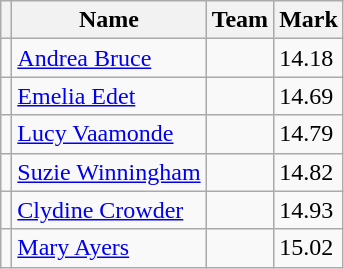<table class=wikitable>
<tr>
<th></th>
<th>Name</th>
<th>Team</th>
<th>Mark</th>
</tr>
<tr>
<td></td>
<td><a href='#'>Andrea Bruce</a></td>
<td></td>
<td>14.18</td>
</tr>
<tr>
<td></td>
<td><a href='#'>Emelia Edet</a></td>
<td></td>
<td>14.69</td>
</tr>
<tr>
<td></td>
<td><a href='#'>Lucy Vaamonde</a></td>
<td></td>
<td>14.79</td>
</tr>
<tr>
<td></td>
<td><a href='#'>Suzie Winningham</a></td>
<td></td>
<td>14.82</td>
</tr>
<tr>
<td></td>
<td><a href='#'>Clydine Crowder</a></td>
<td></td>
<td>14.93</td>
</tr>
<tr>
<td></td>
<td><a href='#'>Mary Ayers</a></td>
<td></td>
<td>15.02</td>
</tr>
</table>
